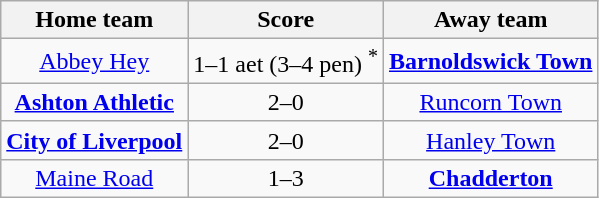<table class="wikitable" style="text-align: center">
<tr>
<th>Home team</th>
<th>Score</th>
<th>Away team</th>
</tr>
<tr>
<td><a href='#'>Abbey Hey</a></td>
<td>1–1 aet (3–4 pen) <sup>*</sup></td>
<td><strong><a href='#'>Barnoldswick Town</a></strong></td>
</tr>
<tr>
<td><strong><a href='#'>Ashton Athletic</a></strong></td>
<td>2–0</td>
<td><a href='#'>Runcorn Town</a></td>
</tr>
<tr>
<td><strong><a href='#'>City of Liverpool</a></strong></td>
<td>2–0</td>
<td><a href='#'>Hanley Town</a></td>
</tr>
<tr>
<td><a href='#'>Maine Road</a></td>
<td>1–3</td>
<td><strong><a href='#'>Chadderton</a></strong></td>
</tr>
</table>
